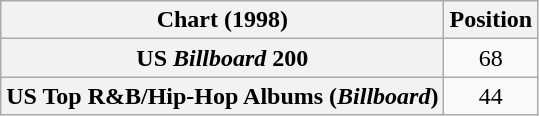<table class="wikitable sortable plainrowheaders" style="text-align:center">
<tr>
<th scope="col">Chart (1998)</th>
<th scope="col">Position</th>
</tr>
<tr>
<th scope="row">US <em>Billboard</em> 200</th>
<td>68</td>
</tr>
<tr>
<th scope="row">US Top R&B/Hip-Hop Albums (<em>Billboard</em>)</th>
<td>44</td>
</tr>
</table>
